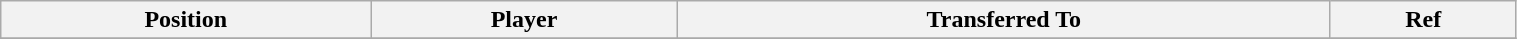<table class="wikitable sortable" style="width:80%; font-size:100%; text-align:left;">
<tr>
<th>Position</th>
<th>Player</th>
<th>Transferred To</th>
<th>Ref</th>
</tr>
<tr>
</tr>
</table>
